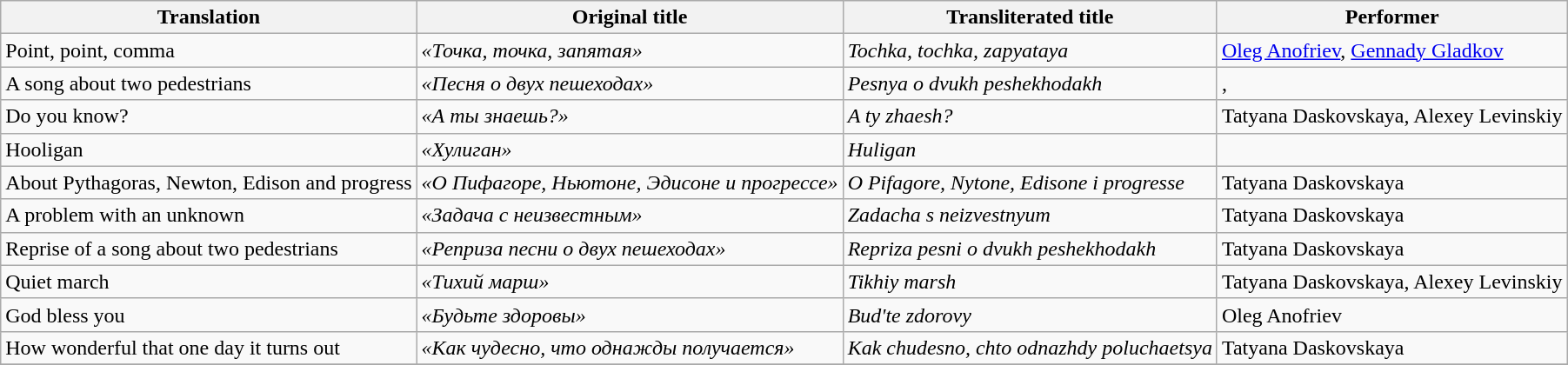<table class="wikitable">
<tr>
<th>Translation</th>
<th>Original title</th>
<th>Transliterated title</th>
<th>Performer</th>
</tr>
<tr>
<td>Point, point, comma</td>
<td><em>«Точка, точка, запятая»</em></td>
<td><em>Tochka, tochka, zapyataya</em></td>
<td><a href='#'>Oleg Anofriev</a>, <a href='#'>Gennady Gladkov</a></td>
</tr>
<tr>
<td>A song about two pedestrians</td>
<td><em>«Песня о двух пешеходах»</em></td>
<td><em>Pesnya o dvukh peshekhodakh</em></td>
<td>, </td>
</tr>
<tr>
<td>Do you know?</td>
<td><em>«А ты знаешь?»</em></td>
<td><em>A ty zhaesh?</em></td>
<td>Tatyana Daskovskaya, Alexey Levinskiy</td>
</tr>
<tr>
<td>Hooligan</td>
<td><em>«Хулиган»</em></td>
<td><em>Huligan</em></td>
<td></td>
</tr>
<tr>
<td>About Pythagoras, Newton, Edison and progress</td>
<td><em>«О Пифагоре, Ньютоне, Эдисоне и прогрессе»</em></td>
<td><em>O Pifagore, Nytone, Edisone i progresse</em></td>
<td>Tatyana Daskovskaya</td>
</tr>
<tr>
<td>A problem with an unknown</td>
<td><em>«Задача с неизвестным»</em></td>
<td><em>Zadacha s neizvestnyum</em></td>
<td>Tatyana Daskovskaya</td>
</tr>
<tr>
<td>Reprise of a song about two pedestrians</td>
<td><em>«Реприза песни о двух пешеходах»</em></td>
<td><em>Repriza pesni o dvukh peshekhodakh</em></td>
<td>Tatyana Daskovskaya</td>
</tr>
<tr>
<td>Quiet march</td>
<td><em>«Тихий марш»</em></td>
<td><em>Tikhiy marsh</em></td>
<td>Tatyana Daskovskaya, Alexey Levinskiy</td>
</tr>
<tr>
<td>God bless you</td>
<td><em>«Будьте здоровы»</em></td>
<td><em>Bud'te zdorovy</em></td>
<td>Oleg Anofriev</td>
</tr>
<tr>
<td>How wonderful that one day it turns out</td>
<td><em>«Как чудесно, что однажды получается»</em></td>
<td><em>Kak chudesno, chto odnazhdy poluchaetsya</em></td>
<td>Tatyana Daskovskaya</td>
</tr>
<tr>
</tr>
</table>
